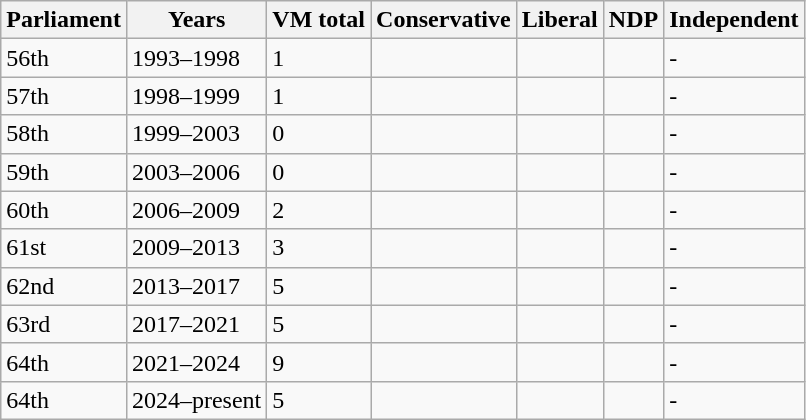<table class="wikitable sortable">
<tr>
<th data-sort-type="number">Parliament</th>
<th>Years</th>
<th>VM total</th>
<th>Conservative</th>
<th>Liberal</th>
<th>NDP</th>
<th>Independent</th>
</tr>
<tr>
<td>56th</td>
<td>1993–1998</td>
<td>1</td>
<td></td>
<td></td>
<td></td>
<td>-</td>
</tr>
<tr>
<td>57th</td>
<td>1998–1999</td>
<td>1</td>
<td></td>
<td></td>
<td></td>
<td>-</td>
</tr>
<tr>
<td>58th</td>
<td>1999–2003</td>
<td>0</td>
<td></td>
<td></td>
<td></td>
<td>-</td>
</tr>
<tr>
<td>59th</td>
<td>2003–2006</td>
<td>0</td>
<td></td>
<td></td>
<td></td>
<td>-</td>
</tr>
<tr>
<td>60th</td>
<td>2006–2009</td>
<td>2</td>
<td></td>
<td></td>
<td></td>
<td>-</td>
</tr>
<tr>
<td>61st</td>
<td>2009–2013</td>
<td>3</td>
<td></td>
<td></td>
<td></td>
<td>-</td>
</tr>
<tr>
<td>62nd</td>
<td>2013–2017</td>
<td>5</td>
<td></td>
<td></td>
<td></td>
<td>-</td>
</tr>
<tr>
<td>63rd</td>
<td>2017–2021</td>
<td>5</td>
<td></td>
<td></td>
<td></td>
<td>-</td>
</tr>
<tr>
<td>64th</td>
<td>2021–2024</td>
<td>9</td>
<td></td>
<td></td>
<td></td>
<td>-</td>
</tr>
<tr>
<td>64th</td>
<td>2024–present</td>
<td>5</td>
<td></td>
<td></td>
<td></td>
<td>-</td>
</tr>
</table>
